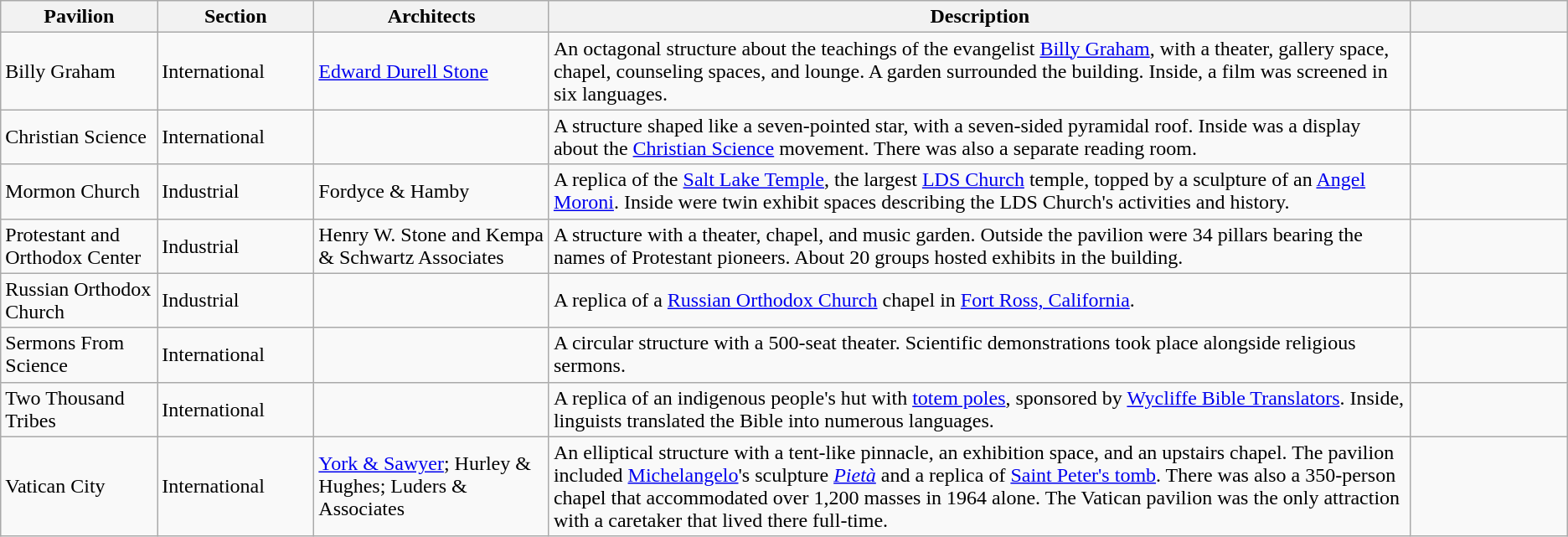<table class="wikitable sortable collapsible">
<tr>
<th scope="col" width="10%">Pavilion</th>
<th scope="col" width="10%">Section</th>
<th scope="col" width="15%">Architects</th>
<th scope="col" width="55%" class="unsortable">Description</th>
<th scope="col" width="10%" class="unsortable"></th>
</tr>
<tr>
<td>Billy Graham</td>
<td>International</td>
<td><a href='#'>Edward Durell Stone</a></td>
<td>An octagonal structure about the teachings of the evangelist <a href='#'>Billy Graham</a>, with a theater, gallery space, chapel, counseling spaces, and lounge. A garden surrounded the building. Inside, a film was screened in six languages.</td>
<td></td>
</tr>
<tr>
<td>Christian Science</td>
<td>International</td>
<td></td>
<td>A structure shaped like a seven-pointed star, with a seven-sided pyramidal roof. Inside was a display about the <a href='#'>Christian Science</a> movement. There was also a separate reading room.</td>
<td></td>
</tr>
<tr>
<td>Mormon Church</td>
<td>Industrial</td>
<td>Fordyce & Hamby</td>
<td>A replica of the <a href='#'>Salt Lake Temple</a>, the largest <a href='#'>LDS Church</a> temple, topped by a sculpture of an <a href='#'>Angel Moroni</a>. Inside were twin exhibit spaces describing the LDS Church's activities and history.</td>
<td></td>
</tr>
<tr>
<td>Protestant and Orthodox Center</td>
<td>Industrial</td>
<td>Henry W. Stone and Kempa & Schwartz Associates</td>
<td>A structure with a theater, chapel, and music garden. Outside the pavilion were 34 pillars bearing the names of Protestant pioneers. About 20 groups hosted exhibits in the building.</td>
<td></td>
</tr>
<tr>
<td>Russian Orthodox Church</td>
<td>Industrial</td>
<td></td>
<td>A replica of a <a href='#'>Russian Orthodox Church</a> chapel in <a href='#'>Fort Ross, California</a>.</td>
<td></td>
</tr>
<tr>
<td>Sermons From Science</td>
<td>International</td>
<td></td>
<td>A circular structure with a 500-seat theater. Scientific demonstrations took place alongside religious sermons.</td>
<td></td>
</tr>
<tr>
<td>Two Thousand Tribes</td>
<td>International</td>
<td></td>
<td>A replica of an indigenous people's hut with <a href='#'>totem poles</a>, sponsored by <a href='#'>Wycliffe Bible Translators</a>. Inside, linguists translated the Bible into numerous languages.</td>
<td></td>
</tr>
<tr>
<td>Vatican City</td>
<td>International</td>
<td><a href='#'>York & Sawyer</a>; Hurley & Hughes; Luders & Associates</td>
<td>An elliptical structure with a tent-like pinnacle, an exhibition space, and an upstairs chapel. The pavilion included <a href='#'>Michelangelo</a>'s sculpture <em><a href='#'>Pietà</a></em> and a replica of <a href='#'>Saint Peter's tomb</a>. There was also a 350-person chapel that accommodated over 1,200 masses in 1964 alone. The Vatican pavilion was the only attraction with a caretaker that lived there full-time.</td>
<td></td>
</tr>
</table>
